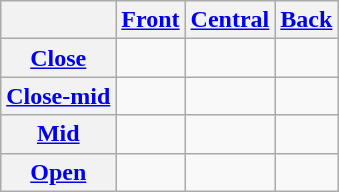<table class="wikitable" style="text-align:center">
<tr>
<th></th>
<th><a href='#'>Front</a></th>
<th><a href='#'>Central</a></th>
<th><a href='#'>Back</a></th>
</tr>
<tr>
<th><a href='#'>Close</a></th>
<td></td>
<td></td>
<td></td>
</tr>
<tr>
<th><a href='#'>Close-mid</a></th>
<td></td>
<td></td>
<td></td>
</tr>
<tr>
<th><a href='#'>Mid</a></th>
<td></td>
<td></td>
<td></td>
</tr>
<tr>
<th><a href='#'>Open</a></th>
<td></td>
<td></td>
<td></td>
</tr>
</table>
